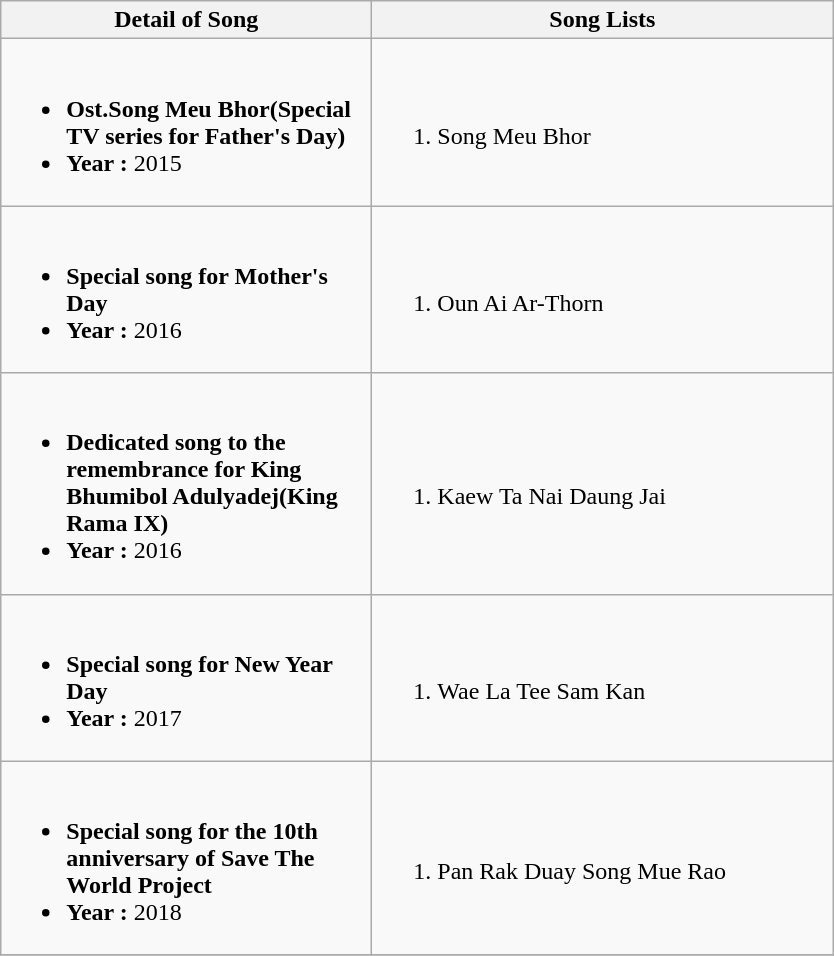<table class="wikitable">
<tr>
<th align="center" width="240px">Detail of Song</th>
<th align="center" width="300px">Song Lists</th>
</tr>
<tr>
<td align = "left"><br><ul><li><strong>Ost.Song Meu Bhor(Special TV series for Father's Day)</strong></li><li><strong>Year :</strong> 2015</li></ul></td>
<td><br><ol><li>Song Meu Bhor</li></ol></td>
</tr>
<tr>
<td align = "left"><br><ul><li><strong>Special song for Mother's Day</strong></li><li><strong>Year :</strong> 2016</li></ul></td>
<td><br><ol><li>Oun Ai Ar-Thorn</li></ol></td>
</tr>
<tr>
<td align = "left"><br><ul><li><strong>Dedicated song to the remembrance for King Bhumibol Adulyadej(King Rama IX)</strong></li><li><strong>Year :</strong> 2016</li></ul></td>
<td><br><ol><li>Kaew Ta Nai Daung Jai</li></ol></td>
</tr>
<tr>
<td align = "left"><br><ul><li><strong>Special song for New Year Day</strong></li><li><strong>Year :</strong> 2017</li></ul></td>
<td><br><ol><li>Wae La Tee Sam Kan</li></ol></td>
</tr>
<tr>
<td align = "left"><br><ul><li><strong>Special song for the 10th anniversary of Save The World Project</strong></li><li><strong>Year :</strong> 2018</li></ul></td>
<td><br><ol><li>Pan Rak Duay Song Mue Rao</li></ol></td>
</tr>
<tr>
</tr>
</table>
